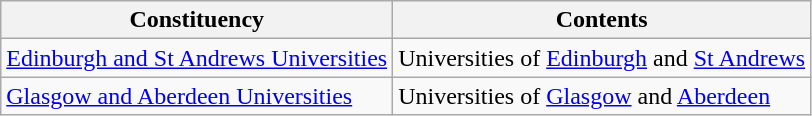<table class="wikitable">
<tr>
<th>Constituency</th>
<th>Contents</th>
</tr>
<tr>
<td><a href='#'>Edinburgh and St Andrews Universities</a></td>
<td>Universities of <a href='#'>Edinburgh</a> and <a href='#'>St Andrews</a></td>
</tr>
<tr>
<td><a href='#'>Glasgow and Aberdeen Universities</a></td>
<td>Universities of <a href='#'>Glasgow</a> and <a href='#'>Aberdeen</a></td>
</tr>
</table>
